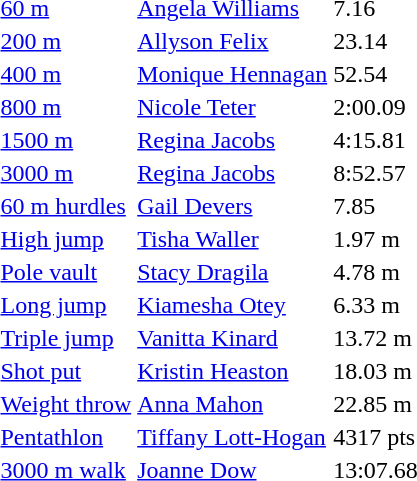<table>
<tr>
<td><a href='#'>60 m</a></td>
<td><a href='#'>Angela Williams</a></td>
<td>7.16</td>
<td></td>
<td></td>
<td></td>
<td></td>
</tr>
<tr>
<td><a href='#'>200 m</a></td>
<td><a href='#'>Allyson Felix</a></td>
<td>23.14</td>
<td></td>
<td></td>
<td></td>
<td></td>
</tr>
<tr>
<td><a href='#'>400 m</a></td>
<td><a href='#'>Monique Hennagan</a></td>
<td>52.54</td>
<td></td>
<td></td>
<td></td>
<td></td>
</tr>
<tr>
<td><a href='#'>800 m</a></td>
<td><a href='#'>Nicole Teter</a></td>
<td>2:00.09</td>
<td></td>
<td></td>
<td></td>
<td></td>
</tr>
<tr>
<td><a href='#'>1500 m</a></td>
<td><a href='#'>Regina Jacobs</a></td>
<td>4:15.81</td>
<td></td>
<td></td>
<td></td>
<td></td>
</tr>
<tr>
<td><a href='#'>3000 m</a></td>
<td><a href='#'>Regina Jacobs</a></td>
<td>8:52.57</td>
<td></td>
<td></td>
<td></td>
<td></td>
</tr>
<tr>
<td><a href='#'>60 m hurdles</a></td>
<td><a href='#'>Gail Devers</a></td>
<td>7.85</td>
<td></td>
<td></td>
<td></td>
<td></td>
</tr>
<tr>
<td><a href='#'>High jump</a></td>
<td><a href='#'>Tisha Waller</a></td>
<td>1.97 m</td>
<td></td>
<td></td>
<td></td>
<td></td>
</tr>
<tr>
<td><a href='#'>Pole vault</a></td>
<td><a href='#'>Stacy Dragila</a></td>
<td>4.78 m</td>
<td></td>
<td></td>
<td></td>
<td></td>
</tr>
<tr>
<td><a href='#'>Long jump</a></td>
<td><a href='#'>Kiamesha Otey</a></td>
<td>6.33 m</td>
<td></td>
<td></td>
<td></td>
<td></td>
</tr>
<tr>
<td><a href='#'>Triple jump</a></td>
<td><a href='#'>Vanitta Kinard</a></td>
<td>13.72 m</td>
<td></td>
<td></td>
<td></td>
<td></td>
</tr>
<tr>
<td><a href='#'>Shot put</a></td>
<td><a href='#'>Kristin Heaston</a></td>
<td>18.03 m</td>
<td></td>
<td></td>
<td></td>
<td></td>
</tr>
<tr>
<td><a href='#'>Weight throw</a></td>
<td><a href='#'>Anna Mahon</a></td>
<td>22.85 m</td>
<td></td>
<td></td>
<td></td>
<td></td>
</tr>
<tr>
<td><a href='#'>Pentathlon</a></td>
<td><a href='#'>Tiffany Lott-Hogan</a></td>
<td>4317 pts</td>
<td></td>
<td></td>
<td></td>
<td></td>
</tr>
<tr>
<td><a href='#'>3000 m walk</a></td>
<td><a href='#'>Joanne Dow</a></td>
<td>13:07.68</td>
<td></td>
<td></td>
<td></td>
<td></td>
</tr>
</table>
